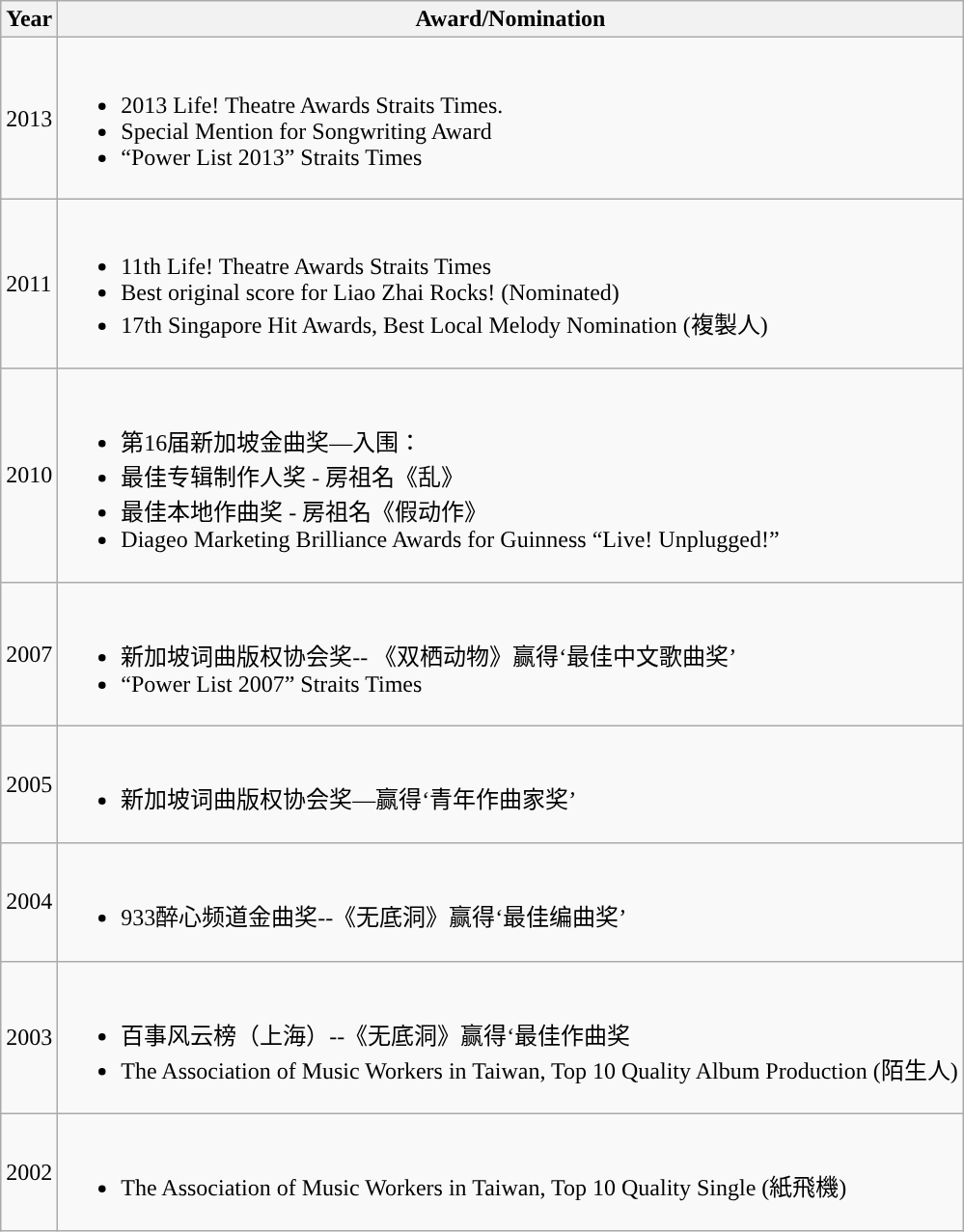<table class="wikitable sortable">
<tr>
<th>Year</th>
<th>Award/Nomination</th>
</tr>
<tr>
<td>2013</td>
<td><br><ul><li>2013 Life! Theatre Awards Straits Times.</li><li>Special Mention for Songwriting Award</li><li>“Power List 2013” Straits Times</li></ul></td>
</tr>
<tr>
<td>2011</td>
<td><br><ul><li>11th Life! Theatre Awards Straits Times</li><li>Best original score for Liao Zhai Rocks! (Nominated)</li><li>17th Singapore Hit Awards, Best Local Melody Nomination (複製人)</li></ul></td>
</tr>
<tr>
<td>2010</td>
<td><br><ul><li>第16届新加坡金曲奖—入围：</li><li>最佳专辑制作人奖 - 房祖名《乱》</li><li>最佳本地作曲奖 - 房祖名《假动作》</li><li>Diageo Marketing Brilliance Awards for Guinness “Live! Unplugged!”</li></ul></td>
</tr>
<tr>
<td>2007</td>
<td><br><ul><li>新加坡词曲版权协会奖-- 《双栖动物》赢得‘最佳中文歌曲奖’</li><li>“Power List 2007” Straits Times</li></ul></td>
</tr>
<tr>
<td>2005</td>
<td><br><ul><li>新加坡词曲版权协会奖—赢得‘青年作曲家奖’</li></ul></td>
</tr>
<tr>
<td>2004</td>
<td><br><ul><li>933醉心频道金曲奖--《无底洞》赢得‘最佳编曲奖’</li></ul></td>
</tr>
<tr>
<td>2003</td>
<td><br><ul><li>百事风云榜（上海）--《无底洞》赢得‘最佳作曲奖</li><li>The Association of Music Workers in Taiwan, Top 10 Quality Album Production (陌生人)</li></ul></td>
</tr>
<tr>
<td>2002</td>
<td><br><ul><li>The Association of Music Workers in Taiwan, Top 10 Quality Single (紙飛機)</li></ul></td>
</tr>
</table>
